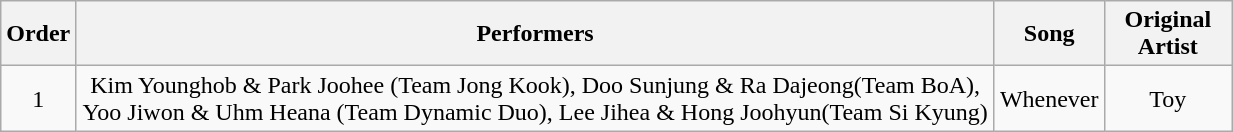<table class="wikitable" style="text-align:center; width:65%;">
<tr>
<th>Order</th>
<th>Performers</th>
<th>Song</th>
<th>Original Artist</th>
</tr>
<tr>
<td>1</td>
<td>Kim Younghob & Park Joohee (Team Jong Kook), Doo Sunjung & Ra Dajeong(Team BoA), Yoo Jiwon & Uhm Heana (Team Dynamic Duo), Lee Jihea & Hong Joohyun(Team Si Kyung)</td>
<td>Whenever</td>
<td>Toy</td>
</tr>
</table>
